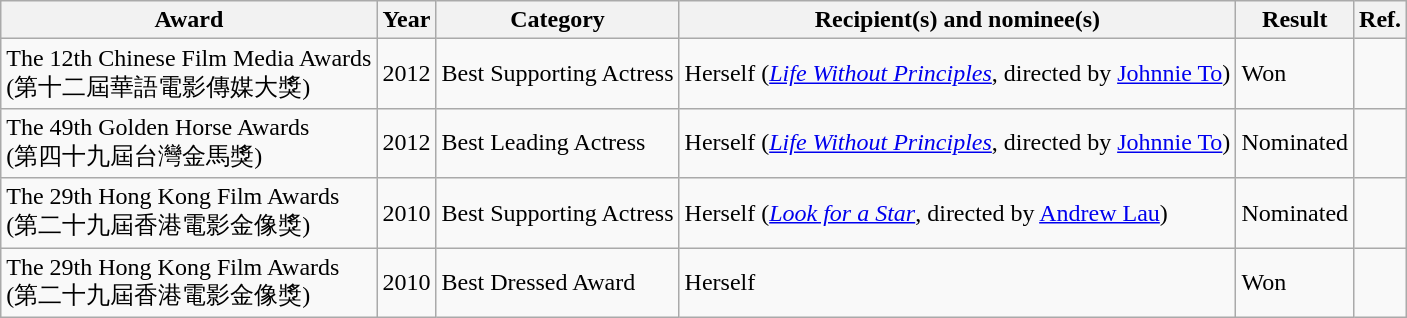<table class="wikitable">
<tr>
<th>Award</th>
<th>Year</th>
<th>Category</th>
<th>Recipient(s) and nominee(s)</th>
<th>Result</th>
<th>Ref.</th>
</tr>
<tr>
<td>The 12th Chinese Film Media Awards<br>(第十二屆華語電影傳媒大獎)</td>
<td>2012</td>
<td>Best Supporting Actress</td>
<td>Herself (<a href='#'><em>Life Without Principles</em></a>, directed by <a href='#'>Johnnie To</a>)</td>
<td>Won</td>
<td></td>
</tr>
<tr>
<td>The 49th Golden Horse Awards<br>(第四十九屆台灣金馬獎)</td>
<td>2012</td>
<td>Best Leading Actress</td>
<td>Herself (<a href='#'><em>Life Without Principles</em></a>, directed by <a href='#'>Johnnie To</a>)</td>
<td>Nominated</td>
<td></td>
</tr>
<tr>
<td>The 29th Hong Kong Film Awards<br>(第二十九屆香港電影金像獎)</td>
<td>2010</td>
<td>Best Supporting Actress</td>
<td>Herself (<em><a href='#'>Look for a Star</a></em>, directed by <a href='#'>Andrew Lau</a>)</td>
<td>Nominated</td>
<td></td>
</tr>
<tr>
<td>The 29th Hong Kong Film Awards<br>(第二十九屆香港電影金像獎)</td>
<td>2010</td>
<td>Best Dressed Award</td>
<td>Herself</td>
<td>Won</td>
<td></td>
</tr>
</table>
